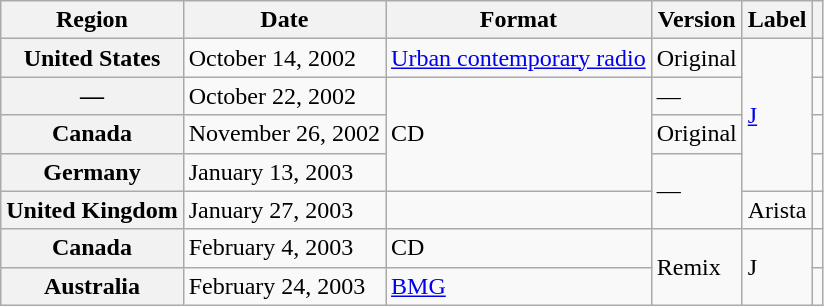<table class="wikitable plainrowheaders">
<tr>
<th scope="col">Region</th>
<th scope="col">Date</th>
<th scope="col">Format</th>
<th scope="col">Version</th>
<th scope="col">Label</th>
<th scope="col"></th>
</tr>
<tr>
<th scope="row">United States</th>
<td>October 14, 2002</td>
<td><a href='#'>Urban contemporary radio</a></td>
<td>Original</td>
<td rowspan="4"><a href='#'>J</a></td>
<td align="center"></td>
</tr>
<tr>
<th scope="row">—</th>
<td>October 22, 2002</td>
<td rowspan="3">CD</td>
<td>—</td>
<td align="center"></td>
</tr>
<tr>
<th scope="row">Canada</th>
<td>November 26, 2002</td>
<td>Original</td>
<td align="center"></td>
</tr>
<tr>
<th scope="row">Germany</th>
<td>January 13, 2003</td>
<td rowspan="2">—</td>
<td align="center"></td>
</tr>
<tr>
<th scope="row">United Kingdom</th>
<td>January 27, 2003</td>
<td></td>
<td>Arista</td>
<td align="center"></td>
</tr>
<tr>
<th scope="row">Canada</th>
<td>February 4, 2003</td>
<td>CD</td>
<td rowspan="2">Remix</td>
<td rowspan="2">J</td>
<td align="center"></td>
</tr>
<tr>
<th scope="row">Australia</th>
<td>February 24, 2003</td>
<td><a href='#'>BMG</a></td>
<td align="center"></td>
</tr>
</table>
